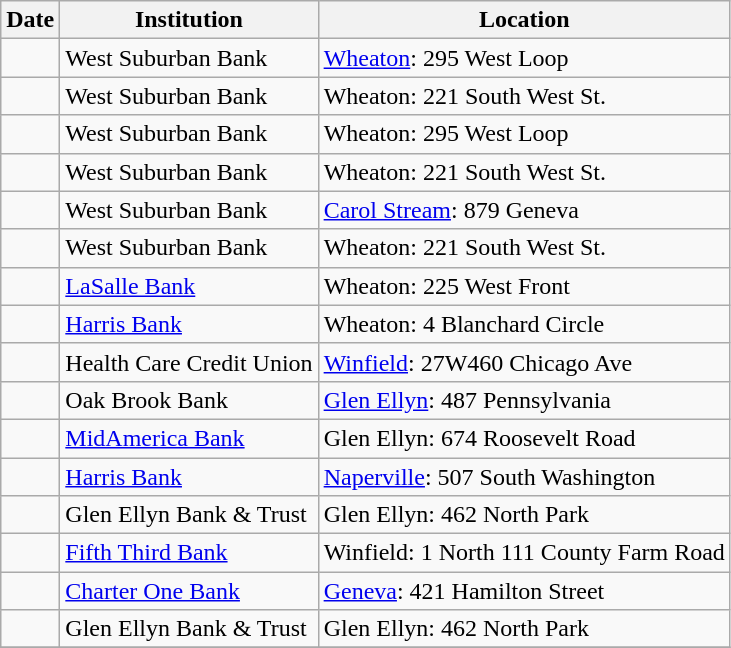<table class="wikitable sortable">
<tr>
<th>Date</th>
<th>Institution</th>
<th>Location</th>
</tr>
<tr>
<td></td>
<td>West Suburban Bank</td>
<td><a href='#'>Wheaton</a>: 295 West Loop</td>
</tr>
<tr>
<td></td>
<td>West Suburban Bank</td>
<td>Wheaton: 221 South West St.</td>
</tr>
<tr>
<td></td>
<td>West Suburban Bank</td>
<td>Wheaton: 295 West Loop</td>
</tr>
<tr>
<td></td>
<td>West Suburban Bank</td>
<td>Wheaton: 221 South West St.</td>
</tr>
<tr>
<td></td>
<td>West Suburban Bank</td>
<td><a href='#'>Carol Stream</a>: 879 Geneva</td>
</tr>
<tr>
<td></td>
<td>West Suburban Bank</td>
<td>Wheaton: 221 South West St.</td>
</tr>
<tr>
<td></td>
<td><a href='#'>LaSalle Bank</a></td>
<td>Wheaton: 225 West Front</td>
</tr>
<tr>
<td></td>
<td><a href='#'>Harris Bank</a></td>
<td>Wheaton: 4 Blanchard Circle</td>
</tr>
<tr>
<td></td>
<td>Health Care Credit Union</td>
<td><a href='#'>Winfield</a>: 27W460 Chicago Ave</td>
</tr>
<tr>
<td></td>
<td>Oak Brook Bank</td>
<td><a href='#'>Glen Ellyn</a>: 487 Pennsylvania</td>
</tr>
<tr>
<td></td>
<td><a href='#'>MidAmerica Bank</a></td>
<td>Glen Ellyn: 674 Roosevelt Road</td>
</tr>
<tr>
<td></td>
<td><a href='#'>Harris Bank</a></td>
<td><a href='#'>Naperville</a>: 507 South Washington</td>
</tr>
<tr>
<td></td>
<td>Glen Ellyn Bank & Trust</td>
<td>Glen Ellyn: 462 North Park</td>
</tr>
<tr>
<td></td>
<td><a href='#'>Fifth Third Bank</a></td>
<td>Winfield: 1 North 111 County Farm Road</td>
</tr>
<tr>
<td></td>
<td><a href='#'>Charter One Bank</a></td>
<td><a href='#'>Geneva</a>: 421 Hamilton Street</td>
</tr>
<tr>
<td></td>
<td>Glen Ellyn Bank & Trust</td>
<td>Glen Ellyn: 462 North Park</td>
</tr>
<tr>
</tr>
</table>
